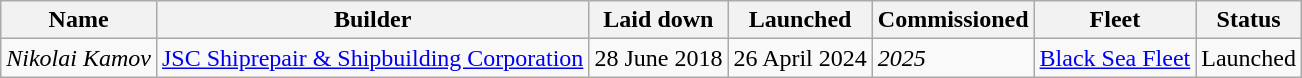<table class="wikitable">
<tr>
<th>Name</th>
<th>Builder</th>
<th>Laid down</th>
<th>Launched</th>
<th>Commissioned</th>
<th>Fleet</th>
<th>Status</th>
</tr>
<tr>
<td><em>Nikolai Kamov</em></td>
<td><a href='#'>JSC Shiprepair & Shipbuilding Corporation</a></td>
<td>28 June 2018</td>
<td>26 April 2024</td>
<td><em>2025</em></td>
<td><a href='#'>Black Sea Fleet</a></td>
<td>Launched</td>
</tr>
</table>
